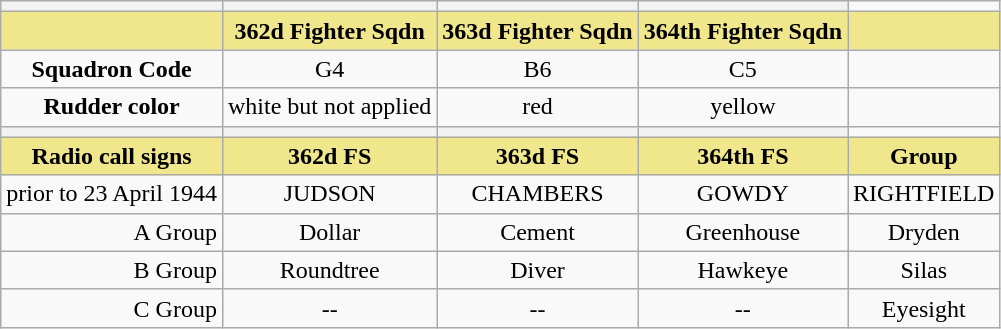<table align=center class="wikitable">
<tr>
<th></th>
<th></th>
<th></th>
<th></th>
</tr>
<tr style="background: khaki">
<td align=center></td>
<td align=center><strong>362d Fighter Sqdn</strong></td>
<td align=center><strong>363d Fighter Sqdn</strong></td>
<td align=center><strong>364th Fighter Sqdn</strong></td>
<td align=center></td>
</tr>
<tr>
<td align=center><strong>Squadron Code</strong></td>
<td align=center>G4</td>
<td align=center>B6</td>
<td align=center>C5</td>
<td></td>
</tr>
<tr>
<td align=center><strong>Rudder color</strong></td>
<td align=center>white but not applied</td>
<td align=center>red</td>
<td align=center>yellow</td>
<td></td>
</tr>
<tr>
<th></th>
<th></th>
<th></th>
<th></th>
</tr>
<tr style="background: khaki">
<td align=center><strong>Radio call signs</strong></td>
<td align=center><strong>362d FS</strong></td>
<td align=center><strong>363d FS</strong></td>
<td align=center><strong>364th FS</strong></td>
<td align=center><strong>Group</strong></td>
</tr>
<tr>
<td>prior to 23 April 1944</td>
<td align=center>JUDSON</td>
<td align=center>CHAMBERS</td>
<td align=center>GOWDY</td>
<td>RIGHTFIELD</td>
</tr>
<tr>
<td align=right>A Group</td>
<td align=center>Dollar</td>
<td align=center>Cement</td>
<td align=center>Greenhouse</td>
<td align=center>Dryden</td>
</tr>
<tr>
<td align=right>B Group</td>
<td align=center>Roundtree</td>
<td align=center>Diver</td>
<td align=center>Hawkeye</td>
<td align=center>Silas</td>
</tr>
<tr>
<td align=right>C Group</td>
<td align=center>--</td>
<td align=center>--</td>
<td align=center>--</td>
<td align=center>Eyesight</td>
</tr>
</table>
